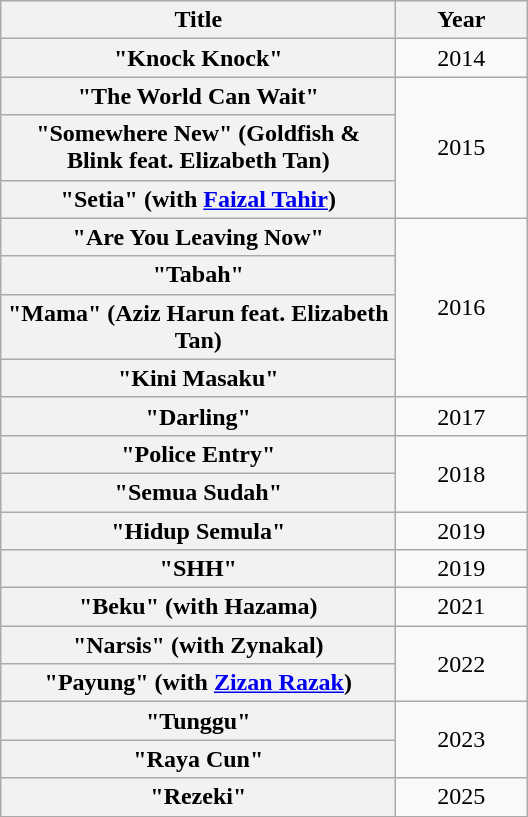<table class="wikitable plainrowheaders" style="text-align:center;" border="1">
<tr>
<th scope="col" style="width:16em;">Title</th>
<th scope="col" style="width:5em;">Year</th>
</tr>
<tr>
<th scope="row">"Knock Knock"</th>
<td>2014</td>
</tr>
<tr>
<th scope="row">"The World Can Wait"</th>
<td rowspan="3">2015</td>
</tr>
<tr>
<th scope="row">"Somewhere New"  (Goldfish & Blink feat. Elizabeth Tan)</th>
</tr>
<tr>
<th scope="row">"Setia"  (with <a href='#'>Faizal Tahir</a>)</th>
</tr>
<tr>
<th scope="row">"Are You Leaving Now"</th>
<td rowspan="4">2016</td>
</tr>
<tr>
<th scope="row">"Tabah"</th>
</tr>
<tr>
<th scope="row">"Mama"  (Aziz Harun feat. Elizabeth Tan)</th>
</tr>
<tr>
<th scope="row">"Kini Masaku"</th>
</tr>
<tr>
<th scope="row">"Darling"</th>
<td>2017</td>
</tr>
<tr>
<th scope="row">"Police Entry"</th>
<td rowspan=2>2018</td>
</tr>
<tr>
<th scope="row">"Semua Sudah"</th>
</tr>
<tr>
<th scope="row">"Hidup Semula"</th>
<td>2019</td>
</tr>
<tr>
<th scope="row">"SHH"</th>
<td>2019</td>
</tr>
<tr>
<th scope="row">"Beku" (with Hazama)</th>
<td>2021</td>
</tr>
<tr>
<th scope="row">"Narsis" (with Zynakal)</th>
<td rowspan=2>2022</td>
</tr>
<tr>
<th scope="row">"Payung" (with <a href='#'>Zizan Razak</a>)</th>
</tr>
<tr>
<th scope="row">"Tunggu"</th>
<td rowspan=2>2023</td>
</tr>
<tr>
<th scope="row">"Raya Cun"</th>
</tr>
<tr>
<th scope="row">"Rezeki"</th>
<td>2025</td>
</tr>
</table>
